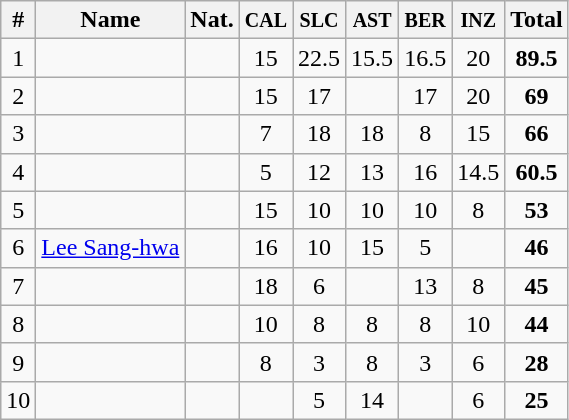<table class="wikitable sortable" style="text-align:center;">
<tr>
<th>#</th>
<th>Name</th>
<th>Nat.</th>
<th><small>CAL</small></th>
<th><small>SLC</small></th>
<th><small>AST</small></th>
<th><small>BER</small></th>
<th><small>INZ</small></th>
<th>Total</th>
</tr>
<tr>
<td>1</td>
<td align=left></td>
<td></td>
<td>15</td>
<td>22.5</td>
<td>15.5</td>
<td>16.5</td>
<td>20</td>
<td><strong>89.5 </strong></td>
</tr>
<tr>
<td>2</td>
<td align=left></td>
<td></td>
<td>15</td>
<td>17</td>
<td></td>
<td>17</td>
<td>20</td>
<td><strong>69</strong></td>
</tr>
<tr>
<td>3</td>
<td align=left></td>
<td></td>
<td>7</td>
<td>18</td>
<td>18</td>
<td>8</td>
<td>15</td>
<td><strong>66</strong></td>
</tr>
<tr>
<td>4</td>
<td align=left></td>
<td></td>
<td>5</td>
<td>12</td>
<td>13</td>
<td>16</td>
<td>14.5</td>
<td><strong>60.5 </strong></td>
</tr>
<tr>
<td>5</td>
<td align=left></td>
<td></td>
<td>15</td>
<td>10</td>
<td>10</td>
<td>10</td>
<td>8</td>
<td><strong>53</strong></td>
</tr>
<tr>
<td>6</td>
<td align=left><a href='#'>Lee Sang-hwa</a></td>
<td></td>
<td>16</td>
<td>10</td>
<td>15</td>
<td>5</td>
<td></td>
<td><strong>46</strong></td>
</tr>
<tr>
<td>7</td>
<td align=left></td>
<td></td>
<td>18</td>
<td>6</td>
<td></td>
<td>13</td>
<td>8</td>
<td><strong>45</strong></td>
</tr>
<tr>
<td>8</td>
<td align=left></td>
<td></td>
<td>10</td>
<td>8</td>
<td>8</td>
<td>8</td>
<td>10</td>
<td><strong>44</strong></td>
</tr>
<tr>
<td>9</td>
<td align=left></td>
<td></td>
<td>8</td>
<td>3</td>
<td>8</td>
<td>3</td>
<td>6</td>
<td><strong>28</strong></td>
</tr>
<tr>
<td>10</td>
<td align=left></td>
<td></td>
<td></td>
<td>5</td>
<td>14</td>
<td></td>
<td>6</td>
<td><strong>25</strong></td>
</tr>
</table>
